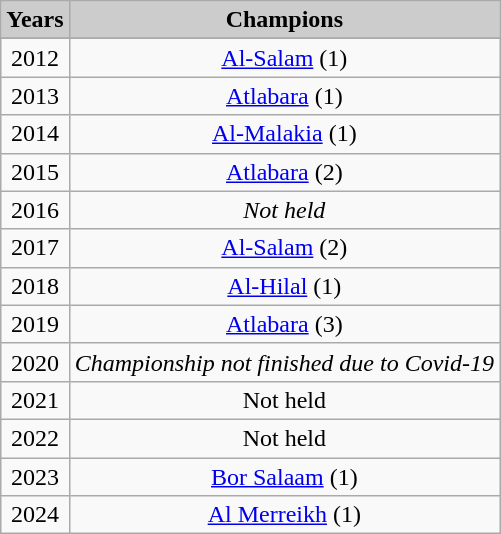<table class="wikitable" style="text-align: center;">
<tr bgcolor="#CCCCCC">
<td><strong>Years</strong></td>
<td><strong>Champions</strong></td>
</tr>
<tr bgcolor="#EFEFEF">
</tr>
<tr>
<td>2012</td>
<td><a href='#'>Al-Salam</a> (1)</td>
</tr>
<tr>
<td>2013</td>
<td><a href='#'>Atlabara</a> (1)</td>
</tr>
<tr>
<td>2014</td>
<td><a href='#'>Al-Malakia</a> (1)</td>
</tr>
<tr>
<td>2015</td>
<td><a href='#'>Atlabara</a> (2)</td>
</tr>
<tr>
<td>2016</td>
<td><em>Not held</em></td>
</tr>
<tr>
<td>2017</td>
<td><a href='#'>Al-Salam</a> (2)</td>
</tr>
<tr>
<td>2018</td>
<td><a href='#'>Al-Hilal</a> (1)</td>
</tr>
<tr>
<td>2019</td>
<td><a href='#'>Atlabara</a> (3)</td>
</tr>
<tr>
<td>2020</td>
<td><em>Championship not finished due to Covid-19</td>
</tr>
<tr>
<td>2021</td>
<td></em>Not held<em></td>
</tr>
<tr>
<td>2022</td>
<td></em>Not held<em></td>
</tr>
<tr>
<td>2023</td>
<td><a href='#'>Bor Salaam</a> (1)</td>
</tr>
<tr>
<td>2024</td>
<td><a href='#'>Al Merreikh</a> (1)</td>
</tr>
</table>
